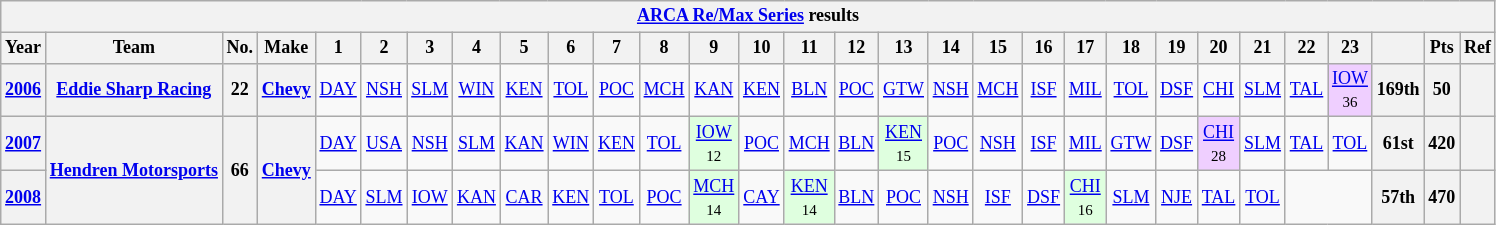<table class="wikitable" style="text-align:center; font-size:75%">
<tr>
<th colspan=45><a href='#'>ARCA Re/Max Series</a> results</th>
</tr>
<tr>
<th>Year</th>
<th>Team</th>
<th>No.</th>
<th>Make</th>
<th>1</th>
<th>2</th>
<th>3</th>
<th>4</th>
<th>5</th>
<th>6</th>
<th>7</th>
<th>8</th>
<th>9</th>
<th>10</th>
<th>11</th>
<th>12</th>
<th>13</th>
<th>14</th>
<th>15</th>
<th>16</th>
<th>17</th>
<th>18</th>
<th>19</th>
<th>20</th>
<th>21</th>
<th>22</th>
<th>23</th>
<th></th>
<th>Pts</th>
<th>Ref</th>
</tr>
<tr>
<th><a href='#'>2006</a></th>
<th><a href='#'>Eddie Sharp Racing</a></th>
<th>22</th>
<th><a href='#'>Chevy</a></th>
<td><a href='#'>DAY</a></td>
<td><a href='#'>NSH</a></td>
<td><a href='#'>SLM</a></td>
<td><a href='#'>WIN</a></td>
<td><a href='#'>KEN</a></td>
<td><a href='#'>TOL</a></td>
<td><a href='#'>POC</a></td>
<td><a href='#'>MCH</a></td>
<td><a href='#'>KAN</a></td>
<td><a href='#'>KEN</a></td>
<td><a href='#'>BLN</a></td>
<td><a href='#'>POC</a></td>
<td><a href='#'>GTW</a></td>
<td><a href='#'>NSH</a></td>
<td><a href='#'>MCH</a></td>
<td><a href='#'>ISF</a></td>
<td><a href='#'>MIL</a></td>
<td><a href='#'>TOL</a></td>
<td><a href='#'>DSF</a></td>
<td><a href='#'>CHI</a></td>
<td><a href='#'>SLM</a></td>
<td><a href='#'>TAL</a></td>
<td style="background:#EFCFFF;"><a href='#'>IOW</a><br><small>36</small></td>
<th>169th</th>
<th>50</th>
<th></th>
</tr>
<tr>
<th><a href='#'>2007</a></th>
<th rowspan=2><a href='#'>Hendren Motorsports</a></th>
<th rowspan=2>66</th>
<th rowspan=2><a href='#'>Chevy</a></th>
<td><a href='#'>DAY</a></td>
<td><a href='#'>USA</a></td>
<td><a href='#'>NSH</a></td>
<td><a href='#'>SLM</a></td>
<td><a href='#'>KAN</a></td>
<td><a href='#'>WIN</a></td>
<td><a href='#'>KEN</a></td>
<td><a href='#'>TOL</a></td>
<td style="background:#DFFFDF;"><a href='#'>IOW</a><br><small>12</small></td>
<td><a href='#'>POC</a></td>
<td><a href='#'>MCH</a></td>
<td><a href='#'>BLN</a></td>
<td style="background:#DFFFDF;"><a href='#'>KEN</a><br><small>15</small></td>
<td><a href='#'>POC</a></td>
<td><a href='#'>NSH</a></td>
<td><a href='#'>ISF</a></td>
<td><a href='#'>MIL</a></td>
<td><a href='#'>GTW</a></td>
<td><a href='#'>DSF</a></td>
<td style="background:#EFCFFF;"><a href='#'>CHI</a><br><small>28</small></td>
<td><a href='#'>SLM</a></td>
<td><a href='#'>TAL</a></td>
<td><a href='#'>TOL</a></td>
<th>61st</th>
<th>420</th>
<th></th>
</tr>
<tr>
<th><a href='#'>2008</a></th>
<td><a href='#'>DAY</a></td>
<td><a href='#'>SLM</a></td>
<td><a href='#'>IOW</a></td>
<td><a href='#'>KAN</a></td>
<td><a href='#'>CAR</a></td>
<td><a href='#'>KEN</a></td>
<td><a href='#'>TOL</a></td>
<td><a href='#'>POC</a></td>
<td style="background:#DFFFDF;"><a href='#'>MCH</a><br><small>14</small></td>
<td><a href='#'>CAY</a></td>
<td style="background:#DFFFDF;"><a href='#'>KEN</a><br><small>14</small></td>
<td><a href='#'>BLN</a></td>
<td><a href='#'>POC</a></td>
<td><a href='#'>NSH</a></td>
<td><a href='#'>ISF</a></td>
<td><a href='#'>DSF</a></td>
<td style="background:#DFFFDF;"><a href='#'>CHI</a><br><small>16</small></td>
<td><a href='#'>SLM</a></td>
<td><a href='#'>NJE</a></td>
<td><a href='#'>TAL</a></td>
<td><a href='#'>TOL</a></td>
<td colspan=2></td>
<th>57th</th>
<th>470</th>
<th></th>
</tr>
</table>
